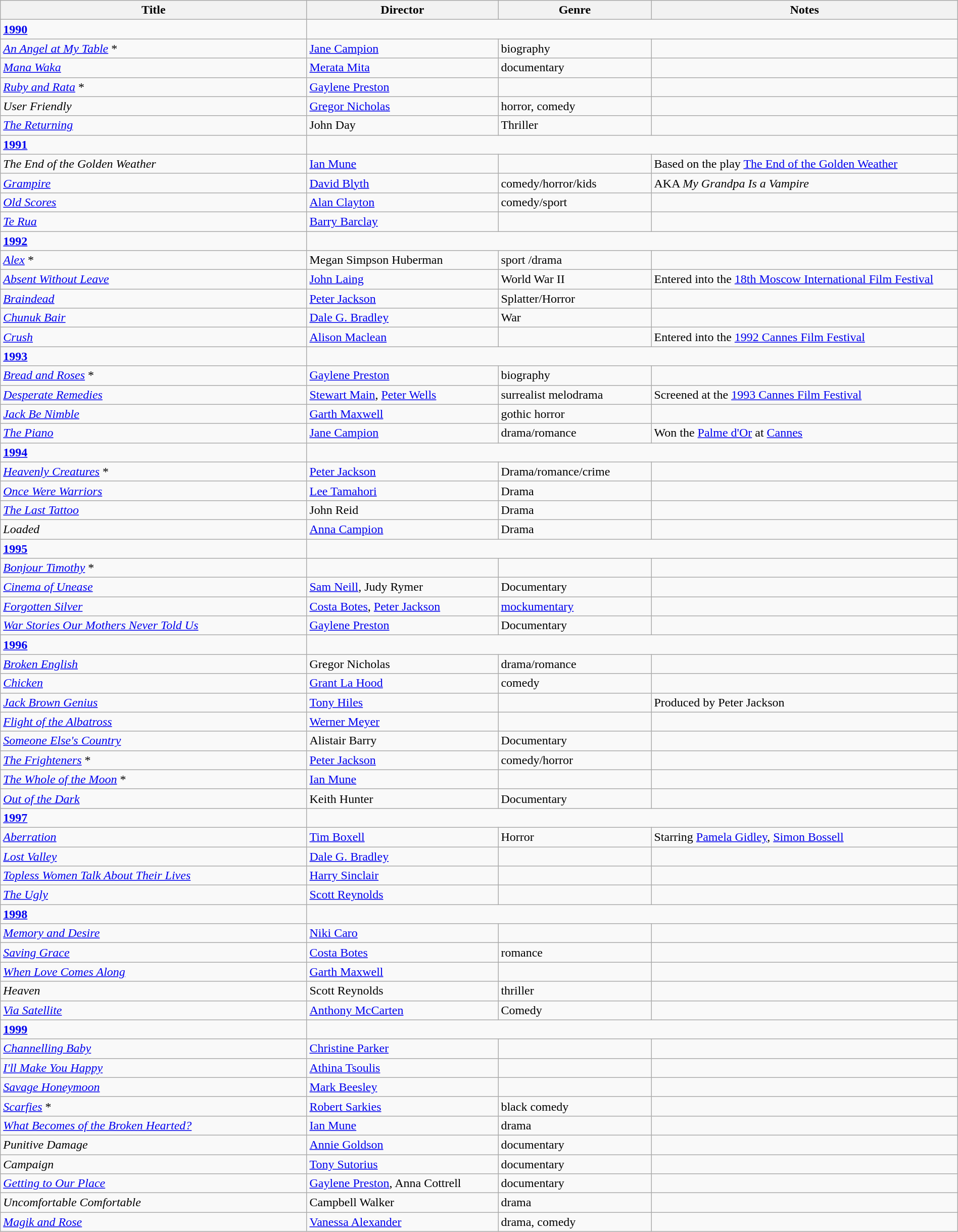<table class="wikitable" width= "100%">
<tr>
<th width=32%>Title</th>
<th width=20%>Director</th>
<th width=16%>Genre</th>
<th width=32%>Notes</th>
</tr>
<tr>
<td><strong><a href='#'>1990</a></strong></td>
</tr>
<tr>
<td><em><a href='#'>An Angel at My Table</a></em> *</td>
<td><a href='#'>Jane Campion</a></td>
<td>biography</td>
<td></td>
</tr>
<tr>
<td><em><a href='#'>Mana Waka</a></em></td>
<td><a href='#'>Merata Mita</a></td>
<td>documentary</td>
<td></td>
</tr>
<tr>
<td><em><a href='#'>Ruby and Rata</a></em> *</td>
<td><a href='#'>Gaylene Preston</a></td>
<td></td>
<td></td>
</tr>
<tr>
<td><em>User Friendly</em></td>
<td><a href='#'>Gregor Nicholas</a></td>
<td>horror, comedy</td>
<td></td>
</tr>
<tr>
<td><em><a href='#'>The Returning</a></em></td>
<td>John Day</td>
<td>Thriller</td>
<td></td>
</tr>
<tr>
<td><strong><a href='#'>1991</a></strong></td>
</tr>
<tr>
<td><em>The End of the Golden Weather</em></td>
<td><a href='#'>Ian Mune</a></td>
<td></td>
<td> Based on the play <a href='#'>The End of the Golden Weather</a></td>
</tr>
<tr>
<td><em><a href='#'>Grampire</a></em></td>
<td><a href='#'>David Blyth</a></td>
<td>comedy/horror/kids</td>
<td>AKA <em>My Grandpa Is a Vampire</em></td>
</tr>
<tr>
<td><em><a href='#'>Old Scores</a></em></td>
<td><a href='#'>Alan Clayton</a></td>
<td>comedy/sport</td>
<td></td>
</tr>
<tr>
<td><em><a href='#'>Te Rua</a></em></td>
<td><a href='#'>Barry Barclay</a></td>
<td></td>
<td></td>
</tr>
<tr>
<td><strong><a href='#'>1992</a></strong></td>
</tr>
<tr>
<td><em><a href='#'>Alex</a></em> *</td>
<td>Megan Simpson Huberman</td>
<td>sport /drama</td>
<td></td>
</tr>
<tr>
<td><em><a href='#'>Absent Without Leave</a></em></td>
<td><a href='#'>John Laing</a></td>
<td>World War II</td>
<td>Entered into the <a href='#'>18th Moscow International Film Festival</a></td>
</tr>
<tr>
<td><em><a href='#'>Braindead</a></em></td>
<td><a href='#'>Peter Jackson</a></td>
<td>Splatter/Horror</td>
<td></td>
</tr>
<tr>
<td><em><a href='#'>Chunuk Bair</a></em></td>
<td><a href='#'>Dale G. Bradley</a></td>
<td>War</td>
<td></td>
</tr>
<tr>
<td><em><a href='#'>Crush</a></em></td>
<td><a href='#'>Alison Maclean</a></td>
<td></td>
<td>Entered into the <a href='#'>1992 Cannes Film Festival</a></td>
</tr>
<tr>
<td><strong><a href='#'>1993</a></strong></td>
</tr>
<tr>
<td><em><a href='#'>Bread and Roses</a></em> *</td>
<td><a href='#'>Gaylene Preston</a></td>
<td>biography</td>
<td></td>
</tr>
<tr>
<td><em><a href='#'>Desperate Remedies</a></em></td>
<td><a href='#'>Stewart Main</a>, <a href='#'>Peter Wells</a></td>
<td>surrealist melodrama</td>
<td>Screened at the <a href='#'>1993 Cannes Film Festival</a></td>
</tr>
<tr>
<td><em><a href='#'>Jack Be Nimble</a></em></td>
<td><a href='#'>Garth Maxwell</a></td>
<td>gothic horror</td>
<td></td>
</tr>
<tr>
<td><em><a href='#'>The Piano</a></em></td>
<td><a href='#'>Jane Campion</a></td>
<td>drama/romance</td>
<td>Won the <a href='#'>Palme d'Or</a> at <a href='#'>Cannes</a></td>
</tr>
<tr>
<td><strong><a href='#'>1994</a></strong></td>
</tr>
<tr>
<td><em><a href='#'>Heavenly Creatures</a></em> *</td>
<td><a href='#'>Peter Jackson</a></td>
<td>Drama/romance/crime</td>
<td></td>
</tr>
<tr>
<td><em><a href='#'>Once Were Warriors</a></em></td>
<td><a href='#'>Lee Tamahori</a></td>
<td>Drama</td>
<td></td>
</tr>
<tr>
<td><em><a href='#'>The Last Tattoo</a></em></td>
<td>John Reid</td>
<td>Drama</td>
<td></td>
</tr>
<tr>
<td><em>Loaded</em></td>
<td><a href='#'>Anna Campion</a></td>
<td>Drama</td>
<td></td>
</tr>
<tr>
<td><strong><a href='#'>1995</a></strong></td>
</tr>
<tr>
<td><em><a href='#'>Bonjour Timothy</a></em> *</td>
<td></td>
<td></td>
<td></td>
</tr>
<tr>
<td><em><a href='#'>Cinema of Unease</a></em></td>
<td><a href='#'>Sam Neill</a>, Judy Rymer</td>
<td>Documentary</td>
<td></td>
</tr>
<tr>
<td><em><a href='#'>Forgotten Silver</a></em></td>
<td><a href='#'>Costa Botes</a>, <a href='#'>Peter Jackson</a></td>
<td><a href='#'>mockumentary</a></td>
<td></td>
</tr>
<tr>
<td><em><a href='#'>War Stories Our Mothers Never Told Us</a></em></td>
<td><a href='#'>Gaylene Preston</a></td>
<td>Documentary</td>
<td></td>
</tr>
<tr>
<td><strong><a href='#'>1996</a></strong></td>
</tr>
<tr>
<td><em><a href='#'>Broken English</a></em></td>
<td>Gregor Nicholas</td>
<td>drama/romance</td>
<td></td>
</tr>
<tr>
<td><em><a href='#'>Chicken</a></em></td>
<td><a href='#'>Grant La Hood</a></td>
<td>comedy</td>
<td></td>
</tr>
<tr>
<td><em><a href='#'>Jack Brown Genius</a></em></td>
<td><a href='#'>Tony Hiles</a></td>
<td></td>
<td>Produced by Peter Jackson</td>
</tr>
<tr>
<td><em><a href='#'>Flight of the Albatross</a></em></td>
<td><a href='#'>Werner Meyer</a></td>
<td></td>
<td></td>
</tr>
<tr>
<td><em><a href='#'>Someone Else's Country</a></em></td>
<td>Alistair Barry</td>
<td>Documentary</td>
<td></td>
</tr>
<tr>
<td><em><a href='#'>The Frighteners</a></em> *</td>
<td><a href='#'>Peter Jackson</a></td>
<td>comedy/horror</td>
<td></td>
</tr>
<tr>
<td><em><a href='#'>The Whole of the Moon</a></em> *</td>
<td><a href='#'>Ian Mune</a></td>
<td></td>
<td></td>
</tr>
<tr>
<td><em><a href='#'>Out of the Dark</a></em></td>
<td>Keith Hunter</td>
<td>Documentary</td>
<td></td>
</tr>
<tr>
<td><strong><a href='#'>1997</a></strong></td>
</tr>
<tr>
<td><em><a href='#'>Aberration</a></em></td>
<td><a href='#'>Tim Boxell</a></td>
<td>Horror</td>
<td>Starring <a href='#'>Pamela Gidley</a>, <a href='#'>Simon Bossell</a></td>
</tr>
<tr>
<td><em><a href='#'>Lost Valley</a></em></td>
<td><a href='#'>Dale G. Bradley</a></td>
<td></td>
<td></td>
</tr>
<tr>
<td><em><a href='#'>Topless Women Talk About Their Lives</a></em></td>
<td><a href='#'>Harry Sinclair</a></td>
<td></td>
<td></td>
</tr>
<tr>
<td><em><a href='#'>The Ugly</a></em></td>
<td><a href='#'>Scott Reynolds</a></td>
<td></td>
<td></td>
</tr>
<tr>
<td><strong><a href='#'>1998</a></strong></td>
</tr>
<tr>
<td><em><a href='#'>Memory and Desire</a></em></td>
<td><a href='#'>Niki Caro</a></td>
<td></td>
<td></td>
</tr>
<tr>
<td><em><a href='#'>Saving Grace</a></em></td>
<td><a href='#'>Costa Botes</a></td>
<td>romance</td>
<td></td>
</tr>
<tr>
<td><em><a href='#'>When Love Comes Along</a></em></td>
<td><a href='#'>Garth Maxwell</a></td>
<td></td>
<td></td>
</tr>
<tr>
<td><em>Heaven</em></td>
<td>Scott Reynolds</td>
<td>thriller</td>
<td></td>
</tr>
<tr>
<td><em><a href='#'>Via Satellite</a></em></td>
<td><a href='#'>Anthony McCarten</a></td>
<td>Comedy</td>
<td></td>
</tr>
<tr>
<td><strong><a href='#'>1999</a></strong></td>
</tr>
<tr>
<td><em><a href='#'>Channelling Baby</a></em></td>
<td><a href='#'>Christine Parker</a></td>
<td></td>
<td></td>
</tr>
<tr>
<td><em><a href='#'>I'll Make You Happy</a></em></td>
<td><a href='#'>Athina Tsoulis</a></td>
<td></td>
<td></td>
</tr>
<tr>
<td><em><a href='#'>Savage Honeymoon</a></em></td>
<td><a href='#'>Mark Beesley</a></td>
<td></td>
<td></td>
</tr>
<tr>
<td><em><a href='#'>Scarfies</a></em> *</td>
<td><a href='#'>Robert Sarkies</a></td>
<td>black comedy</td>
<td></td>
</tr>
<tr>
<td><em><a href='#'>What Becomes of the Broken Hearted?</a></em></td>
<td><a href='#'>Ian Mune</a></td>
<td>drama</td>
<td></td>
</tr>
<tr>
<td><em>Punitive Damage</em></td>
<td><a href='#'>Annie Goldson</a></td>
<td>documentary</td>
<td></td>
</tr>
<tr>
<td><em>Campaign</em></td>
<td><a href='#'>Tony Sutorius</a></td>
<td>documentary</td>
<td></td>
</tr>
<tr>
<td><em><a href='#'>Getting to Our Place</a></em></td>
<td><a href='#'>Gaylene Preston</a>, Anna Cottrell</td>
<td>documentary</td>
<td></td>
</tr>
<tr>
<td><em>Uncomfortable Comfortable</em></td>
<td>Campbell Walker</td>
<td>drama</td>
<td></td>
</tr>
<tr>
<td><em><a href='#'>Magik and Rose</a></em></td>
<td><a href='#'>Vanessa Alexander</a></td>
<td>drama, comedy</td>
<td></td>
</tr>
</table>
